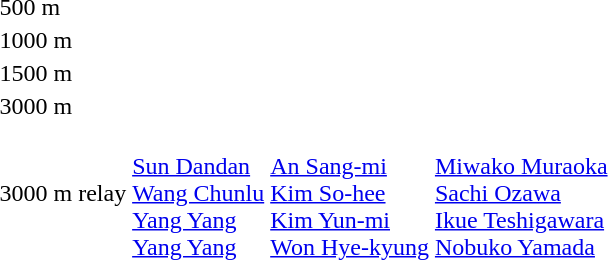<table>
<tr>
<td>500 m</td>
<td></td>
<td></td>
<td></td>
</tr>
<tr>
<td>1000 m</td>
<td></td>
<td></td>
<td></td>
</tr>
<tr>
<td>1500 m</td>
<td></td>
<td></td>
<td></td>
</tr>
<tr>
<td>3000 m</td>
<td></td>
<td></td>
<td></td>
</tr>
<tr>
<td>3000 m relay</td>
<td><br><a href='#'>Sun Dandan</a><br><a href='#'>Wang Chunlu</a><br><a href='#'>Yang Yang</a><br><a href='#'>Yang Yang</a></td>
<td><br><a href='#'>An Sang-mi</a><br><a href='#'>Kim So-hee</a><br><a href='#'>Kim Yun-mi</a><br><a href='#'>Won Hye-kyung</a></td>
<td><br><a href='#'>Miwako Muraoka</a><br><a href='#'>Sachi Ozawa</a><br><a href='#'>Ikue Teshigawara</a><br><a href='#'>Nobuko Yamada</a></td>
</tr>
</table>
